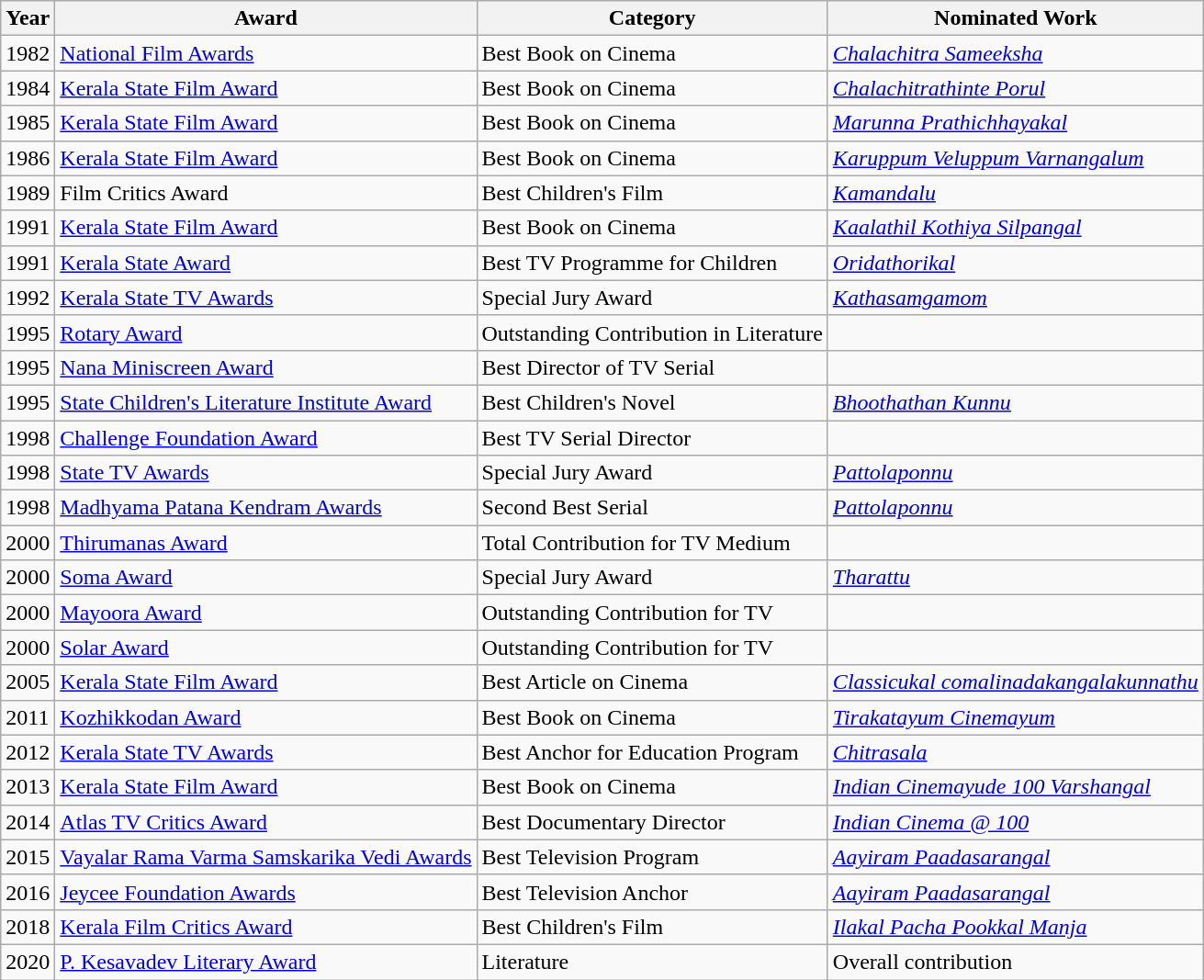<table class="wikitable" style="font-size:100%;">
<tr>
<th>Year</th>
<th>Award</th>
<th>Category</th>
<th>Nominated Work</th>
</tr>
<tr>
<td>1982</td>
<td><a href='#'>National Film Awards</a></td>
<td>Best Book on Cinema</td>
<td><em><a href='#'>Chalachitra Sameeksha</a></em></td>
</tr>
<tr>
<td>1984</td>
<td><a href='#'>Kerala State Film Award</a></td>
<td>Best Book on Cinema</td>
<td><em><a href='#'>Chalachitrathinte Porul</a></em></td>
</tr>
<tr>
<td>1985</td>
<td><a href='#'>Kerala State Film Award</a></td>
<td>Best Book on Cinema</td>
<td><em><a href='#'>Marunna Prathichhayakal</a></em></td>
</tr>
<tr>
<td>1986</td>
<td><a href='#'>Kerala State Film Award</a></td>
<td>Best Book on Cinema</td>
<td><em><a href='#'>Karuppum Veluppum Varnangalum</a></em></td>
</tr>
<tr>
<td>1989</td>
<td>Film Critics Award</td>
<td>Best Children's Film</td>
<td><em><a href='#'>Kamandalu</a></em></td>
</tr>
<tr>
<td>1991</td>
<td><a href='#'>Kerala State Film Award</a></td>
<td>Best Book on Cinema</td>
<td><em><a href='#'>Kaalathil Kothiya Silpangal</a></em></td>
</tr>
<tr>
<td>1991</td>
<td><a href='#'>Kerala State Award</a></td>
<td>Best TV Programme for Children</td>
<td><em><a href='#'>Oridathorikal</a></em></td>
</tr>
<tr>
<td>1992</td>
<td><a href='#'>Kerala State TV Awards</a></td>
<td>Special Jury Award</td>
<td><em><a href='#'>Kathasamgamom</a></em></td>
</tr>
<tr>
<td>1995</td>
<td><a href='#'>Rotary Award</a></td>
<td>Outstanding Contribution in Literature</td>
<td></td>
</tr>
<tr>
<td>1995</td>
<td><a href='#'>Nana Miniscreen Award</a></td>
<td>Best Director of TV Serial</td>
<td></td>
</tr>
<tr>
<td>1995</td>
<td><a href='#'>State Children's Literature Institute Award</a></td>
<td>Best Children's Novel</td>
<td><em><a href='#'>Bhoothathan Kunnu</a></em></td>
</tr>
<tr>
<td>1998</td>
<td><a href='#'>Challenge Foundation Award</a></td>
<td>Best TV Serial Director</td>
<td></td>
</tr>
<tr>
<td>1998</td>
<td><a href='#'>State TV Awards</a></td>
<td>Special Jury Award</td>
<td><em><a href='#'>Pattolaponnu</a></em></td>
</tr>
<tr>
<td>1998</td>
<td><a href='#'>Madhyama Patana Kendram Awards</a></td>
<td>Second Best Serial</td>
<td><em><a href='#'>Pattolaponnu</a></em></td>
</tr>
<tr>
<td>2000</td>
<td><a href='#'>Thirumanas Award</a></td>
<td>Total Contribution for TV Medium</td>
<td></td>
</tr>
<tr>
<td>2000</td>
<td><a href='#'>Soma Award</a></td>
<td>Special Jury Award</td>
<td><em><a href='#'>Tharattu</a></em></td>
</tr>
<tr>
<td>2000</td>
<td><a href='#'>Mayoora Award</a></td>
<td>Outstanding Contribution for TV</td>
<td></td>
</tr>
<tr>
<td>2000</td>
<td><a href='#'>Solar Award</a></td>
<td>Outstanding Contribution for TV</td>
<td></td>
</tr>
<tr>
<td>2005</td>
<td><a href='#'>Kerala State Film Award</a></td>
<td>Best Article on Cinema</td>
<td><em><a href='#'>Classicukal comalinadakangalakunnathu</a></em></td>
</tr>
<tr>
<td>2011</td>
<td><a href='#'>Kozhikkodan Award</a></td>
<td>Best Book on Cinema</td>
<td><em><a href='#'>Tirakatayum Cinemayum</a></em></td>
</tr>
<tr>
<td>2012</td>
<td><a href='#'>Kerala State TV Awards</a></td>
<td>Best Anchor for Education Program</td>
<td><em><a href='#'>Chitrasala</a></em></td>
</tr>
<tr>
<td>2013</td>
<td><a href='#'>Kerala State Film Award</a></td>
<td>Best Book on Cinema</td>
<td><em><a href='#'>Indian Cinemayude 100 Varshangal</a></em></td>
</tr>
<tr>
<td>2014</td>
<td><a href='#'>Atlas TV Critics Award</a></td>
<td>Best Documentary Director</td>
<td><em><a href='#'>Indian Cinema @ 100</a></em></td>
</tr>
<tr>
<td>2015</td>
<td><a href='#'>Vayalar Rama Varma Samskarika Vedi Awards</a></td>
<td>Best Television Program</td>
<td><em><a href='#'>Aayiram Paadasarangal</a></em></td>
</tr>
<tr>
<td>2016</td>
<td><a href='#'>Jeycee Foundation Awards</a></td>
<td>Best Television Anchor</td>
<td><em><a href='#'>Aayiram Paadasarangal</a></em></td>
</tr>
<tr>
<td>2018</td>
<td><a href='#'>Kerala Film Critics Award</a></td>
<td>Best Children's Film</td>
<td><em><a href='#'>Ilakal Pacha Pookkal Manja</a></em></td>
</tr>
<tr>
<td>2020</td>
<td><a href='#'>P. Kesavadev Literary Award</a></td>
<td>Literature</td>
<td>Overall contribution</td>
</tr>
</table>
